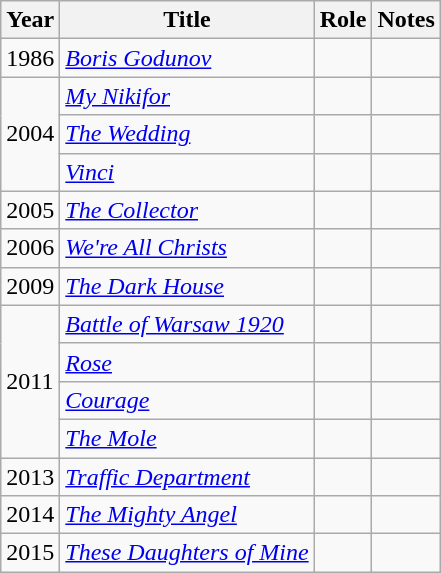<table class="wikitable sortable">
<tr>
<th>Year</th>
<th>Title</th>
<th>Role</th>
<th class=unsortable>Notes</th>
</tr>
<tr>
<td>1986</td>
<td><em><a href='#'>Boris Godunov</a></em></td>
<td></td>
<td></td>
</tr>
<tr>
<td rowspan=3>2004</td>
<td><em><a href='#'>My Nikifor</a></em></td>
<td></td>
<td></td>
</tr>
<tr>
<td><em><a href='#'>The Wedding</a></em></td>
<td></td>
<td></td>
</tr>
<tr>
<td><em><a href='#'>Vinci</a></em></td>
<td></td>
<td></td>
</tr>
<tr>
<td>2005</td>
<td><em><a href='#'>The Collector</a></em></td>
<td></td>
<td></td>
</tr>
<tr>
<td>2006</td>
<td><em><a href='#'>We're All Christs</a></em></td>
<td></td>
<td></td>
</tr>
<tr>
<td>2009</td>
<td><em><a href='#'>The Dark House</a></em></td>
<td></td>
<td></td>
</tr>
<tr>
<td rowspan=4>2011</td>
<td><em><a href='#'>Battle of Warsaw 1920</a></em></td>
<td></td>
<td></td>
</tr>
<tr>
<td><em><a href='#'>Rose</a></em></td>
<td></td>
<td></td>
</tr>
<tr>
<td><em><a href='#'>Courage</a></em></td>
<td></td>
<td></td>
</tr>
<tr>
<td><em><a href='#'>The Mole</a></em></td>
<td></td>
<td></td>
</tr>
<tr>
<td>2013</td>
<td><em><a href='#'>Traffic Department</a></em></td>
<td></td>
<td></td>
</tr>
<tr>
<td>2014</td>
<td><em><a href='#'>The Mighty Angel</a></em></td>
<td></td>
<td></td>
</tr>
<tr>
<td>2015</td>
<td><em><a href='#'>These Daughters of Mine</a></em></td>
<td></td>
<td></td>
</tr>
</table>
